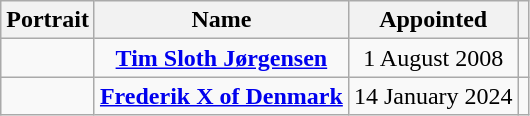<table class="wikitable" style="text-align:center">
<tr>
<th>Portrait</th>
<th>Name<br></th>
<th>Appointed</th>
<th></th>
</tr>
<tr>
<td></td>
<td><strong><a href='#'>Tim Sloth Jørgensen</a></strong><br></td>
<td>1 August 2008</td>
<td></td>
</tr>
<tr>
<td></td>
<td><strong><a href='#'>Frederik X of Denmark</a></strong><br></td>
<td>14 January 2024</td>
<td></td>
</tr>
</table>
